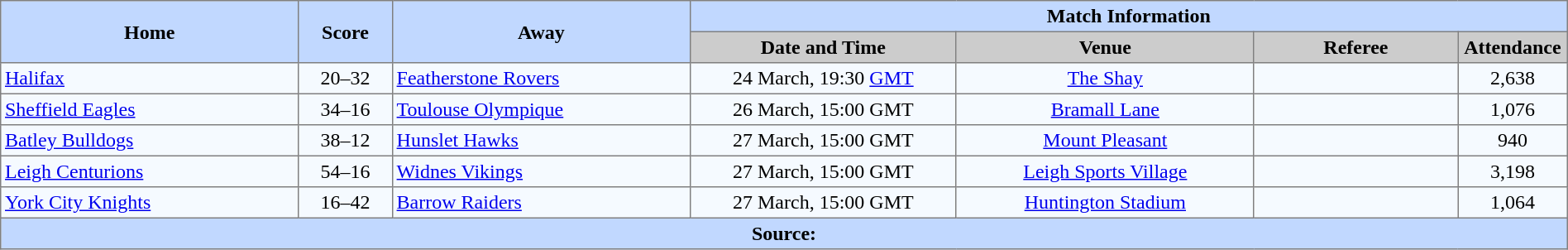<table border=1 style="border-collapse:collapse; text-align:center;" cellpadding=3 cellspacing=0 width=100%>
<tr bgcolor=#C1D8FF>
<th rowspan=2 width=19%>Home</th>
<th rowspan=2 width=6%>Score</th>
<th rowspan=2 width=19%>Away</th>
<th colspan=6>Match Information</th>
</tr>
<tr bgcolor=#CCCCCC>
<th width=17%>Date and Time</th>
<th width=19%>Venue</th>
<th width=13%>Referee</th>
<th width=7%>Attendance</th>
</tr>
<tr bgcolor=#F5FAFF>
<td align=left> <a href='#'>Halifax</a></td>
<td>20–32</td>
<td align=left> <a href='#'>Featherstone Rovers</a></td>
<td>24 March, 19:30 <a href='#'>GMT</a></td>
<td><a href='#'>The Shay</a></td>
<td></td>
<td>2,638</td>
</tr>
<tr bgcolor=#F5FAFF>
<td align=left> <a href='#'>Sheffield Eagles</a></td>
<td>34–16</td>
<td align=left> <a href='#'>Toulouse Olympique</a></td>
<td>26 March, 15:00 GMT</td>
<td><a href='#'>Bramall Lane</a></td>
<td></td>
<td>1,076</td>
</tr>
<tr bgcolor=#F5FAFF>
<td align=left> <a href='#'>Batley Bulldogs</a></td>
<td>38–12</td>
<td align=left> <a href='#'>Hunslet Hawks</a></td>
<td>27 March, 15:00 GMT</td>
<td><a href='#'>Mount Pleasant</a></td>
<td></td>
<td>940</td>
</tr>
<tr bgcolor=#F5FAFF>
<td align=left> <a href='#'>Leigh Centurions</a></td>
<td>54–16</td>
<td align=left> <a href='#'>Widnes Vikings</a></td>
<td>27 March, 15:00 GMT</td>
<td><a href='#'>Leigh Sports Village</a></td>
<td></td>
<td>3,198</td>
</tr>
<tr bgcolor=#F5FAFF>
<td align=left> <a href='#'>York City Knights</a></td>
<td>16–42</td>
<td align=left> <a href='#'>Barrow Raiders</a></td>
<td>27 March, 15:00 GMT</td>
<td><a href='#'>Huntington Stadium</a></td>
<td></td>
<td>1,064</td>
</tr>
<tr bgcolor=#C1D8FF>
<th colspan=12>Source:</th>
</tr>
</table>
